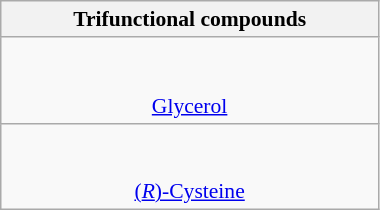<table class="wikitable floatright" id="cxmwOw" style="text-align:center; font-size:90%" width="20%">
<tr>
<th>Trifunctional compounds</th>
</tr>
<tr>
<td><br><br><a href='#'>Glycerol</a></td>
</tr>
<tr>
<td><br><br><a href='#'>(<em>R</em>)-Cysteine</a></td>
</tr>
</table>
